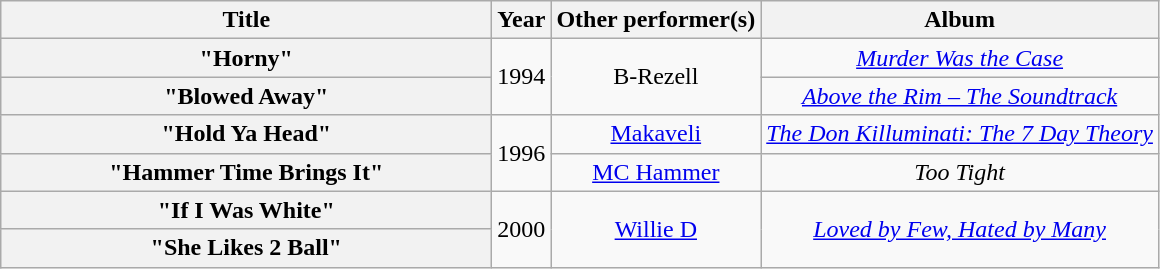<table class="wikitable plainrowheaders" style="text-align:center;">
<tr>
<th scope="col" style="width:20em;">Title</th>
<th scope="col">Year</th>
<th scope="col">Other performer(s)</th>
<th scope="col">Album</th>
</tr>
<tr>
<th scope="row">"Horny"</th>
<td rowspan="2">1994</td>
<td rowspan="2">B-Rezell</td>
<td><em><a href='#'>Murder Was the Case</a></em></td>
</tr>
<tr>
<th scope="row">"Blowed Away"</th>
<td><em><a href='#'>Above the Rim – The Soundtrack</a></em></td>
</tr>
<tr>
<th scope="row">"Hold Ya Head"</th>
<td rowspan="2">1996</td>
<td><a href='#'>Makaveli</a></td>
<td><em><a href='#'>The Don Killuminati: The 7 Day Theory</a></em></td>
</tr>
<tr>
<th scope="row">"Hammer Time Brings It"</th>
<td><a href='#'>MC Hammer</a></td>
<td><em>Too Tight</em></td>
</tr>
<tr>
<th scope="row">"If I Was White"</th>
<td rowspan="2">2000</td>
<td rowspan="2"><a href='#'>Willie D</a></td>
<td rowspan="2"><em><a href='#'>Loved by Few, Hated by Many</a></em></td>
</tr>
<tr>
<th scope="row">"She Likes 2 Ball"</th>
</tr>
</table>
